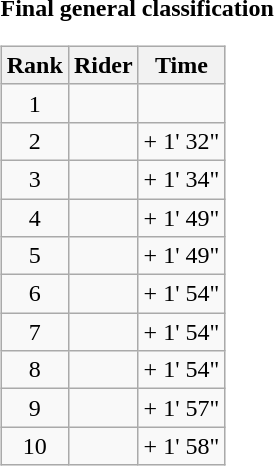<table>
<tr>
<td><strong>Final general classification</strong><br><table class="wikitable">
<tr>
<th scope="col">Rank</th>
<th scope="col">Rider</th>
<th scope="col">Time</th>
</tr>
<tr>
<td style="text-align:center;">1</td>
<td></td>
<td style="text-align:right;"></td>
</tr>
<tr>
<td style="text-align:center;">2</td>
<td></td>
<td style="text-align:right;">+ 1' 32"</td>
</tr>
<tr>
<td style="text-align:center;">3</td>
<td></td>
<td style="text-align:right;">+ 1' 34"</td>
</tr>
<tr>
<td style="text-align:center;">4</td>
<td></td>
<td style="text-align:right;">+ 1' 49"</td>
</tr>
<tr>
<td style="text-align:center;">5</td>
<td></td>
<td style="text-align:right;">+ 1' 49"</td>
</tr>
<tr>
<td style="text-align:center;">6</td>
<td></td>
<td style="text-align:right;">+ 1' 54"</td>
</tr>
<tr>
<td style="text-align:center;">7</td>
<td></td>
<td style="text-align:right;">+ 1' 54"</td>
</tr>
<tr>
<td style="text-align:center;">8</td>
<td></td>
<td style="text-align:right;">+ 1' 54"</td>
</tr>
<tr>
<td style="text-align:center;">9</td>
<td></td>
<td style="text-align:right;">+ 1' 57"</td>
</tr>
<tr>
<td style="text-align:center;">10</td>
<td></td>
<td style="text-align:right;">+ 1' 58"</td>
</tr>
</table>
</td>
</tr>
</table>
